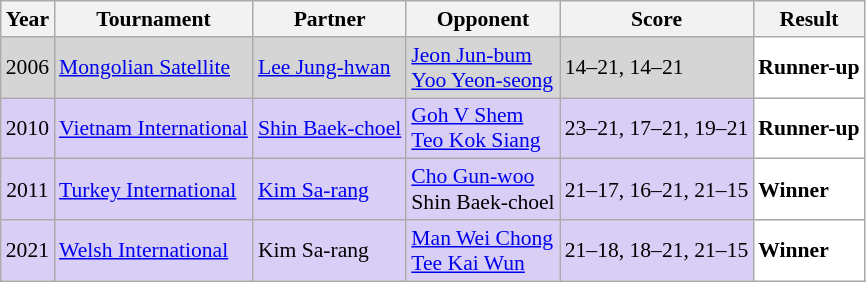<table class="sortable wikitable" style="font-size: 90%;">
<tr>
<th>Year</th>
<th>Tournament</th>
<th>Partner</th>
<th>Opponent</th>
<th>Score</th>
<th>Result</th>
</tr>
<tr style="background:#D5D5D5">
<td align="center">2006</td>
<td align="left"><a href='#'>Mongolian Satellite</a></td>
<td align="left"> <a href='#'>Lee Jung-hwan</a></td>
<td align="left"> <a href='#'>Jeon Jun-bum</a><br> <a href='#'>Yoo Yeon-seong</a></td>
<td align="left">14–21, 14–21</td>
<td style="text-align:left; background:white"> <strong>Runner-up</strong></td>
</tr>
<tr style="background:#D8CEF6">
<td align="center">2010</td>
<td align="left"><a href='#'>Vietnam International</a></td>
<td align="left"> <a href='#'>Shin Baek-choel</a></td>
<td align="left"> <a href='#'>Goh V Shem</a><br> <a href='#'>Teo Kok Siang</a></td>
<td align="left">23–21, 17–21, 19–21</td>
<td style="text-align:left; background:white"> <strong>Runner-up</strong></td>
</tr>
<tr style="background:#D8CEF6">
<td align="center">2011</td>
<td align="left"><a href='#'>Turkey International</a></td>
<td align="left"> <a href='#'>Kim Sa-rang</a></td>
<td align="left"> <a href='#'>Cho Gun-woo</a><br> Shin Baek-choel</td>
<td align="left">21–17, 16–21, 21–15</td>
<td style="text-align:left; background:white"> <strong>Winner</strong></td>
</tr>
<tr style="background:#D8CEF6">
<td align="center">2021</td>
<td align="left"><a href='#'>Welsh International</a></td>
<td align="left"> Kim Sa-rang</td>
<td align="left"> <a href='#'>Man Wei Chong</a><br> <a href='#'>Tee Kai Wun</a></td>
<td align="left">21–18, 18–21, 21–15</td>
<td style="text-align:left; background:white"> <strong>Winner</strong></td>
</tr>
</table>
